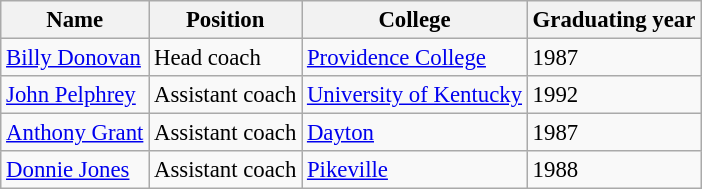<table class="wikitable" style="font-size: 95%;">
<tr>
<th>Name</th>
<th>Position</th>
<th>College</th>
<th>Graduating year</th>
</tr>
<tr>
<td><a href='#'>Billy Donovan</a></td>
<td>Head coach</td>
<td><a href='#'>Providence College</a></td>
<td>1987</td>
</tr>
<tr>
<td><a href='#'>John Pelphrey</a></td>
<td>Assistant coach</td>
<td><a href='#'>University of Kentucky</a></td>
<td>1992</td>
</tr>
<tr>
<td><a href='#'>Anthony Grant</a></td>
<td>Assistant coach</td>
<td><a href='#'>Dayton</a></td>
<td>1987</td>
</tr>
<tr>
<td><a href='#'>Donnie Jones</a></td>
<td>Assistant coach</td>
<td><a href='#'>Pikeville</a></td>
<td>1988</td>
</tr>
</table>
